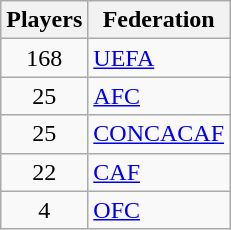<table class="wikitable">
<tr>
<th>Players</th>
<th>Federation</th>
</tr>
<tr>
<td align="center">168</td>
<td><a href='#'>UEFA</a></td>
</tr>
<tr>
<td align="center">25</td>
<td><a href='#'>AFC</a></td>
</tr>
<tr>
<td align="center">25</td>
<td><a href='#'>CONCACAF</a></td>
</tr>
<tr>
<td align="center">22</td>
<td><a href='#'>CAF</a></td>
</tr>
<tr>
<td align="center">4</td>
<td><a href='#'>OFC</a></td>
</tr>
</table>
